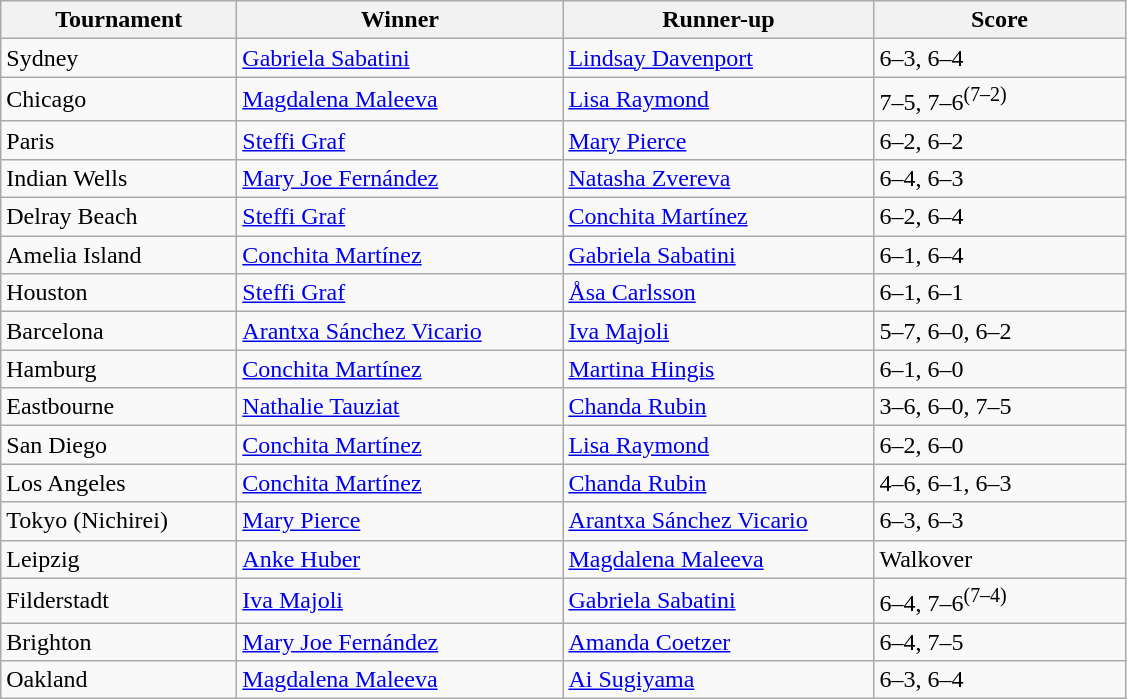<table class="wikitable">
<tr>
<th width="150">Tournament</th>
<th width="210">Winner</th>
<th width="200">Runner-up</th>
<th width="160">Score</th>
</tr>
<tr>
<td>Sydney</td>
<td> <a href='#'>Gabriela Sabatini</a></td>
<td> <a href='#'>Lindsay Davenport</a></td>
<td>6–3, 6–4</td>
</tr>
<tr>
<td>Chicago</td>
<td> <a href='#'>Magdalena Maleeva</a></td>
<td> <a href='#'>Lisa Raymond</a></td>
<td>7–5, 7–6<sup>(7–2)</sup></td>
</tr>
<tr>
<td>Paris</td>
<td> <a href='#'>Steffi Graf</a></td>
<td> <a href='#'>Mary Pierce</a></td>
<td>6–2, 6–2</td>
</tr>
<tr>
<td>Indian Wells</td>
<td> <a href='#'>Mary Joe Fernández</a></td>
<td> <a href='#'>Natasha Zvereva</a></td>
<td>6–4, 6–3</td>
</tr>
<tr>
<td>Delray Beach</td>
<td> <a href='#'>Steffi Graf</a></td>
<td> <a href='#'>Conchita Martínez</a></td>
<td>6–2, 6–4</td>
</tr>
<tr>
<td>Amelia Island</td>
<td> <a href='#'>Conchita Martínez</a></td>
<td> <a href='#'>Gabriela Sabatini</a></td>
<td>6–1, 6–4</td>
</tr>
<tr>
<td>Houston</td>
<td> <a href='#'>Steffi Graf</a></td>
<td> <a href='#'>Åsa Carlsson</a></td>
<td>6–1, 6–1</td>
</tr>
<tr>
<td>Barcelona</td>
<td> <a href='#'>Arantxa Sánchez Vicario</a></td>
<td> <a href='#'>Iva Majoli</a></td>
<td>5–7, 6–0, 6–2</td>
</tr>
<tr>
<td>Hamburg</td>
<td> <a href='#'>Conchita Martínez</a></td>
<td> <a href='#'>Martina Hingis</a></td>
<td>6–1, 6–0</td>
</tr>
<tr>
<td>Eastbourne</td>
<td> <a href='#'>Nathalie Tauziat</a></td>
<td> <a href='#'>Chanda Rubin</a></td>
<td>3–6, 6–0, 7–5</td>
</tr>
<tr>
<td>San Diego</td>
<td> <a href='#'>Conchita Martínez</a></td>
<td> <a href='#'>Lisa Raymond</a></td>
<td>6–2, 6–0</td>
</tr>
<tr>
<td>Los Angeles</td>
<td> <a href='#'>Conchita Martínez</a></td>
<td> <a href='#'>Chanda Rubin</a></td>
<td>4–6, 6–1, 6–3</td>
</tr>
<tr>
<td>Tokyo (Nichirei)</td>
<td> <a href='#'>Mary Pierce</a></td>
<td> <a href='#'>Arantxa Sánchez Vicario</a></td>
<td>6–3, 6–3</td>
</tr>
<tr>
<td>Leipzig</td>
<td> <a href='#'>Anke Huber</a></td>
<td> <a href='#'>Magdalena Maleeva</a></td>
<td>Walkover</td>
</tr>
<tr>
<td>Filderstadt</td>
<td> <a href='#'>Iva Majoli</a></td>
<td> <a href='#'>Gabriela Sabatini</a></td>
<td>6–4, 7–6<sup>(7–4)</sup></td>
</tr>
<tr>
<td>Brighton</td>
<td> <a href='#'>Mary Joe Fernández</a></td>
<td> <a href='#'>Amanda Coetzer</a></td>
<td>6–4, 7–5</td>
</tr>
<tr>
<td>Oakland</td>
<td> <a href='#'>Magdalena Maleeva</a></td>
<td> <a href='#'>Ai Sugiyama</a></td>
<td>6–3, 6–4</td>
</tr>
</table>
